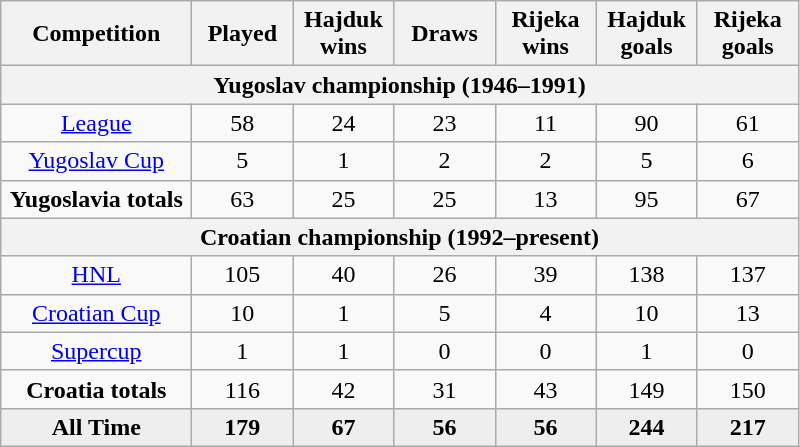<table class="wikitable" style="text-align: center">
<tr>
<th width="120">Competition</th>
<th width="60">Played</th>
<th width="60">Hajduk wins</th>
<th width="60">Draws</th>
<th width="60">Rijeka wins</th>
<th width="60">Hajduk goals</th>
<th width="60">Rijeka goals</th>
</tr>
<tr>
<th colspan="7">Yugoslav championship (1946–1991)</th>
</tr>
<tr>
<td><a href='#'>League</a></td>
<td>58</td>
<td>24</td>
<td>23</td>
<td>11</td>
<td>90</td>
<td>61</td>
</tr>
<tr>
<td><a href='#'>Yugoslav Cup</a></td>
<td>5</td>
<td>1</td>
<td>2</td>
<td>2</td>
<td>5</td>
<td>6</td>
</tr>
<tr>
<td><strong>Yugoslavia totals</strong></td>
<td>63</td>
<td>25</td>
<td>25</td>
<td>13</td>
<td>95</td>
<td>67</td>
</tr>
<tr>
<th colspan="7">Croatian championship (1992–present)</th>
</tr>
<tr>
<td><a href='#'>HNL</a></td>
<td>105</td>
<td>40</td>
<td>26</td>
<td>39</td>
<td>138</td>
<td>137</td>
</tr>
<tr>
<td><a href='#'>Croatian Cup</a></td>
<td>10</td>
<td>1</td>
<td>5</td>
<td>4</td>
<td>10</td>
<td>13</td>
</tr>
<tr>
<td><a href='#'>Supercup</a></td>
<td>1</td>
<td>1</td>
<td>0</td>
<td>0</td>
<td>1</td>
<td>0</td>
</tr>
<tr>
<td><strong>Croatia totals</strong></td>
<td>116</td>
<td>42</td>
<td>31</td>
<td>43</td>
<td>149</td>
<td>150</td>
</tr>
<tr bgcolor=#EEEEEE>
<td><strong>All Time</strong></td>
<td><strong>179</strong></td>
<td><strong>67</strong></td>
<td><strong>56</strong></td>
<td><strong>56</strong></td>
<td><strong>244</strong></td>
<td><strong>217</strong></td>
</tr>
</table>
